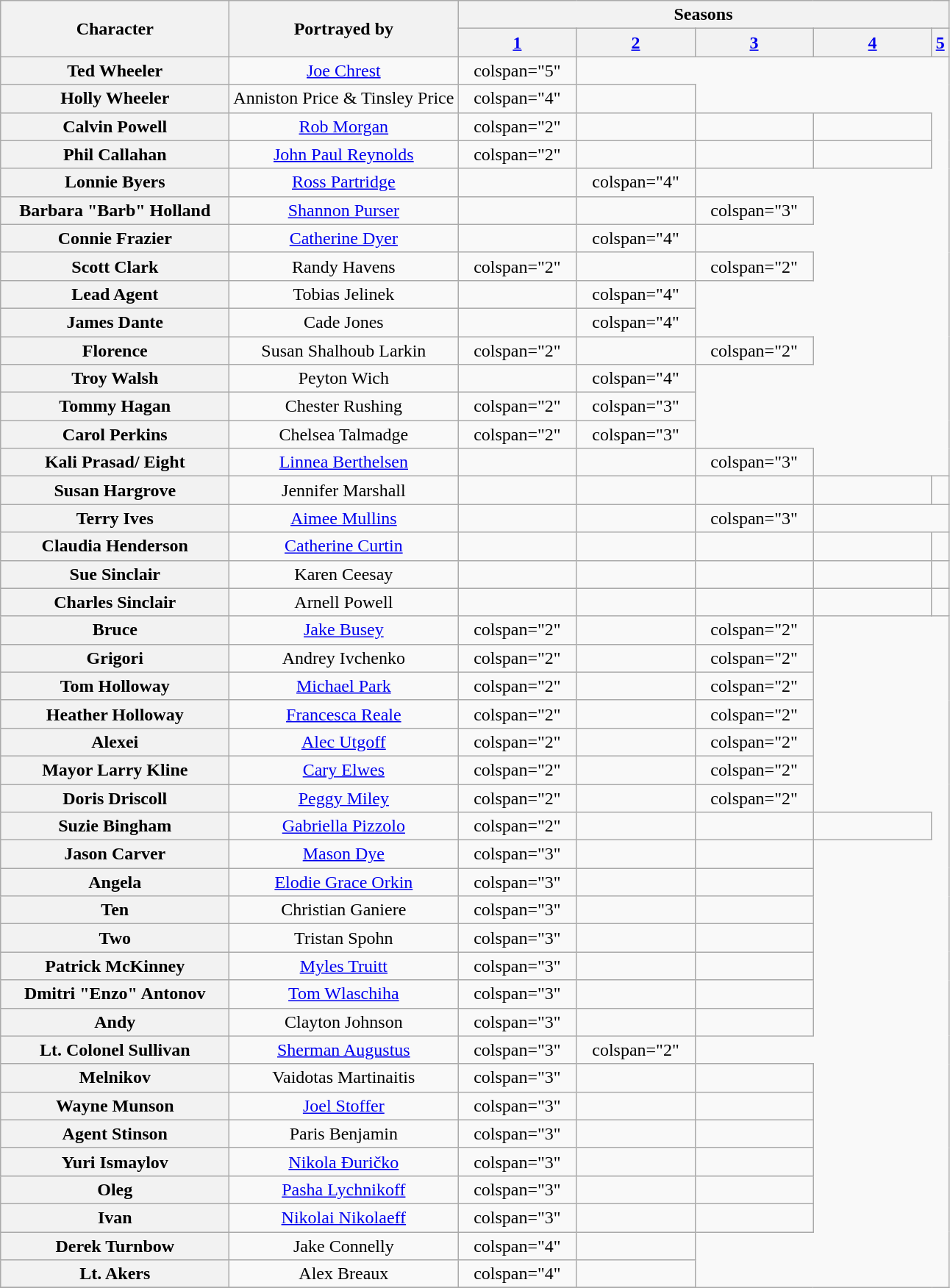<table class="wikitable plainrowheaders" style="text-align:center">
<tr>
<th scope="col" rowspan="2" style="width:200px;">Character</th>
<th scope="col" rowspan="2" style="width:200px;">Portrayed by</th>
<th colspan="5" scope="col">Seasons</th>
</tr>
<tr>
<th scope="col" style="width:100px;"><a href='#'>1</a></th>
<th scope="col" style="width:100px;"><a href='#'>2</a></th>
<th scope="col" style="width:100px;"><a href='#'>3</a></th>
<th scope="col" style="width:100px;"><a href='#'>4</a></th>
<th><a href='#'>5</a></th>
</tr>
<tr>
<th scope="row">Ted Wheeler</th>
<td><a href='#'>Joe Chrest</a></td>
<td>colspan="5" </td>
</tr>
<tr>
<th scope="row">Holly Wheeler</th>
<td>Anniston Price & Tinsley Price</td>
<td>colspan="4" </td>
<td></td>
</tr>
<tr>
<th scope="row">Calvin Powell</th>
<td><a href='#'>Rob Morgan</a></td>
<td>colspan="2" </td>
<td></td>
<td></td>
<td></td>
</tr>
<tr>
<th scope="row">Phil Callahan</th>
<td><a href='#'>John Paul Reynolds</a></td>
<td>colspan="2" </td>
<td></td>
<td></td>
<td></td>
</tr>
<tr>
<th scope="row">Lonnie Byers</th>
<td><a href='#'>Ross Partridge</a></td>
<td></td>
<td>colspan="4" </td>
</tr>
<tr>
<th scope="row">Barbara "Barb" Holland</th>
<td><a href='#'>Shannon Purser</a></td>
<td></td>
<td></td>
<td>colspan="3" </td>
</tr>
<tr>
<th scope="row">Connie Frazier</th>
<td><a href='#'>Catherine Dyer</a></td>
<td></td>
<td>colspan="4" </td>
</tr>
<tr>
<th scope="row">Scott Clark</th>
<td>Randy Havens</td>
<td>colspan="2" </td>
<td></td>
<td>colspan="2" </td>
</tr>
<tr>
<th scope="row">Lead Agent</th>
<td>Tobias Jelinek</td>
<td></td>
<td>colspan="4" </td>
</tr>
<tr>
<th scope="row">James Dante</th>
<td>Cade Jones</td>
<td></td>
<td>colspan="4" </td>
</tr>
<tr>
<th scope="row">Florence</th>
<td>Susan Shalhoub Larkin</td>
<td>colspan="2" </td>
<td></td>
<td>colspan="2" </td>
</tr>
<tr>
<th scope="row">Troy Walsh</th>
<td>Peyton Wich</td>
<td></td>
<td>colspan="4" </td>
</tr>
<tr>
<th scope="row">Tommy Hagan</th>
<td>Chester Rushing</td>
<td>colspan="2" </td>
<td>colspan="3" </td>
</tr>
<tr>
<th scope="row">Carol Perkins</th>
<td>Chelsea Talmadge</td>
<td>colspan="2" </td>
<td>colspan="3" </td>
</tr>
<tr>
<th scope="row">Kali Prasad/ Eight</th>
<td><a href='#'>Linnea Berthelsen</a></td>
<td></td>
<td></td>
<td>colspan="3" </td>
</tr>
<tr>
<th scope="row">Susan Hargrove</th>
<td>Jennifer Marshall</td>
<td></td>
<td></td>
<td></td>
<td></td>
<td></td>
</tr>
<tr>
<th scope="row">Terry Ives</th>
<td><a href='#'>Aimee Mullins</a></td>
<td></td>
<td></td>
<td>colspan="3" </td>
</tr>
<tr>
<th scope="row">Claudia Henderson</th>
<td><a href='#'>Catherine Curtin</a></td>
<td></td>
<td></td>
<td></td>
<td></td>
<td></td>
</tr>
<tr>
<th scope="row">Sue Sinclair</th>
<td>Karen Ceesay</td>
<td></td>
<td></td>
<td></td>
<td></td>
<td></td>
</tr>
<tr>
<th scope="row">Charles Sinclair</th>
<td>Arnell Powell</td>
<td></td>
<td></td>
<td></td>
<td></td>
<td></td>
</tr>
<tr>
<th scope="row">Bruce</th>
<td><a href='#'>Jake Busey</a></td>
<td>colspan="2" </td>
<td></td>
<td>colspan="2" </td>
</tr>
<tr>
<th scope="row">Grigori</th>
<td>Andrey Ivchenko</td>
<td>colspan="2" </td>
<td></td>
<td>colspan="2" </td>
</tr>
<tr>
<th scope="row">Tom Holloway</th>
<td><a href='#'>Michael Park</a></td>
<td>colspan="2" </td>
<td></td>
<td>colspan="2" </td>
</tr>
<tr>
<th scope="row">Heather Holloway</th>
<td><a href='#'>Francesca Reale</a></td>
<td>colspan="2" </td>
<td></td>
<td>colspan="2"</td>
</tr>
<tr>
<th scope="row">Alexei</th>
<td><a href='#'>Alec Utgoff</a></td>
<td>colspan="2" </td>
<td></td>
<td>colspan="2" </td>
</tr>
<tr>
<th scope="row">Mayor Larry Kline</th>
<td><a href='#'>Cary Elwes</a></td>
<td>colspan="2" </td>
<td></td>
<td>colspan="2" </td>
</tr>
<tr>
<th scope="row">Doris Driscoll</th>
<td><a href='#'>Peggy Miley</a></td>
<td>colspan="2" </td>
<td></td>
<td>colspan="2"</td>
</tr>
<tr>
<th scope="row">Suzie Bingham</th>
<td><a href='#'>Gabriella Pizzolo</a></td>
<td>colspan="2" </td>
<td></td>
<td></td>
<td></td>
</tr>
<tr>
<th scope="row">Jason Carver</th>
<td><a href='#'>Mason Dye</a></td>
<td>colspan="3" </td>
<td></td>
<td></td>
</tr>
<tr>
<th scope="row">Angela</th>
<td><a href='#'>Elodie Grace Orkin</a></td>
<td>colspan="3" </td>
<td></td>
<td></td>
</tr>
<tr>
<th scope="row">Ten</th>
<td>Christian Ganiere</td>
<td>colspan="3" </td>
<td></td>
<td></td>
</tr>
<tr>
<th scope="row">Two</th>
<td>Tristan Spohn</td>
<td>colspan="3" </td>
<td></td>
<td></td>
</tr>
<tr>
<th scope="row">Patrick McKinney</th>
<td><a href='#'>Myles Truitt</a></td>
<td>colspan="3" </td>
<td></td>
<td></td>
</tr>
<tr>
<th scope="row">Dmitri "Enzo" Antonov</th>
<td><a href='#'>Tom Wlaschiha</a></td>
<td>colspan="3"</td>
<td></td>
<td></td>
</tr>
<tr>
<th scope="row">Andy</th>
<td>Clayton Johnson</td>
<td>colspan="3" </td>
<td></td>
<td></td>
</tr>
<tr>
<th scope="row">Lt. Colonel Sullivan</th>
<td><a href='#'>Sherman Augustus</a></td>
<td>colspan="3" </td>
<td>colspan="2" </td>
</tr>
<tr>
<th scope="row">Melnikov</th>
<td>Vaidotas Martinaitis</td>
<td>colspan="3" </td>
<td></td>
<td></td>
</tr>
<tr>
<th scope="row">Wayne Munson</th>
<td><a href='#'>Joel Stoffer</a></td>
<td>colspan="3" </td>
<td></td>
<td></td>
</tr>
<tr>
<th scope="row">Agent Stinson</th>
<td>Paris Benjamin</td>
<td>colspan="3" </td>
<td></td>
<td></td>
</tr>
<tr>
<th scope="row">Yuri Ismaylov</th>
<td><a href='#'>Nikola Đuričko</a></td>
<td>colspan="3" </td>
<td></td>
<td></td>
</tr>
<tr>
<th scope="row">Oleg</th>
<td><a href='#'>Pasha Lychnikoff</a></td>
<td>colspan="3" </td>
<td></td>
<td></td>
</tr>
<tr>
<th scope="row">Ivan</th>
<td><a href='#'>Nikolai Nikolaeff</a></td>
<td>colspan="3" </td>
<td></td>
<td></td>
</tr>
<tr>
<th scope="row">Derek Turnbow</th>
<td>Jake Connelly</td>
<td>colspan="4" </td>
<td></td>
</tr>
<tr>
<th scope="row">Lt. Akers</th>
<td>Alex Breaux</td>
<td>colspan="4" </td>
<td></td>
</tr>
<tr>
</tr>
</table>
